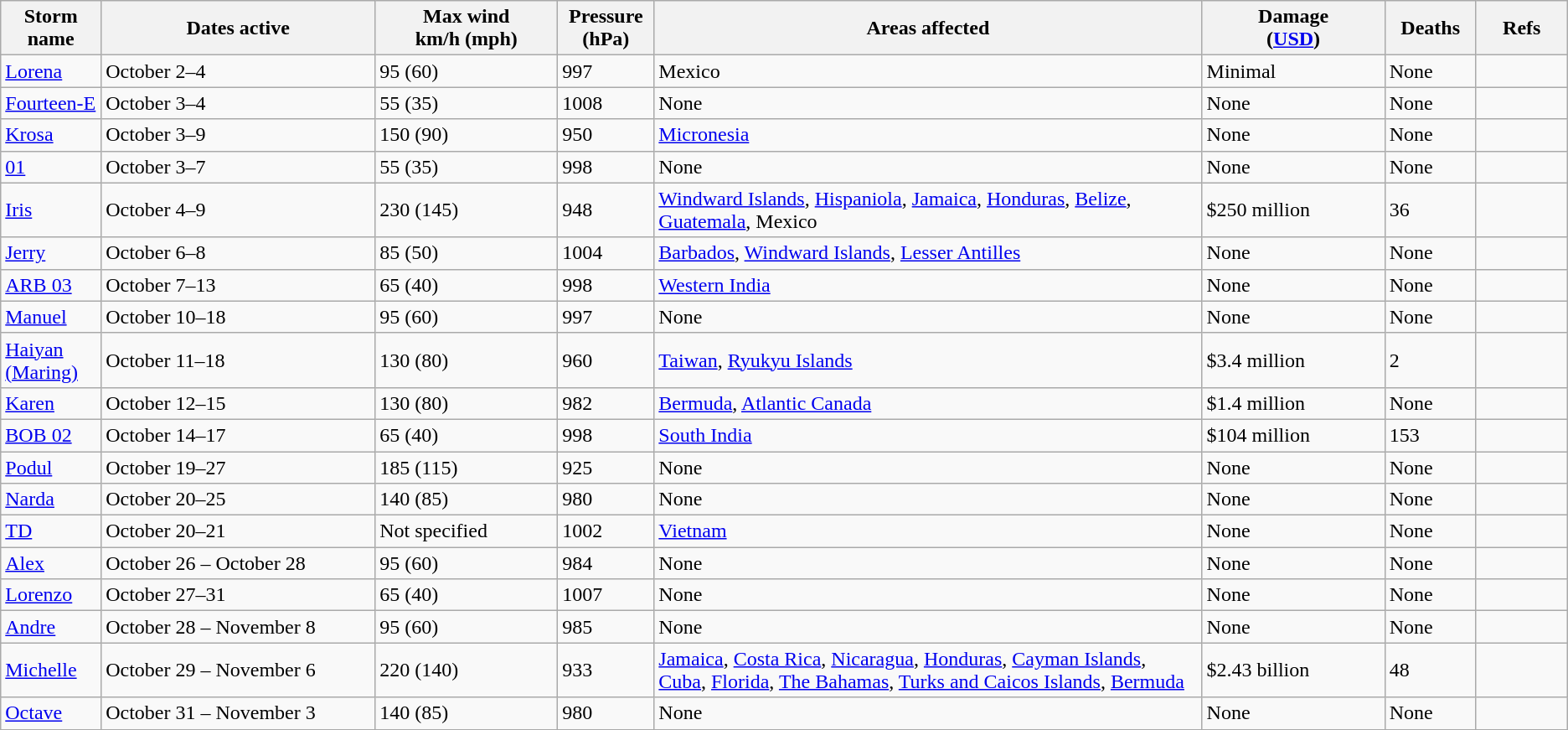<table class="wikitable sortable">
<tr>
<th width="5%">Storm name</th>
<th width="15%">Dates active</th>
<th width="10%">Max wind<br>km/h (mph)</th>
<th width="5%">Pressure<br>(hPa)</th>
<th width="30%">Areas affected</th>
<th width="10%">Damage<br>(<a href='#'>USD</a>)</th>
<th width="5%">Deaths</th>
<th width="5%">Refs</th>
</tr>
<tr>
<td><a href='#'>Lorena</a></td>
<td>October 2–4</td>
<td>95 (60)</td>
<td>997</td>
<td>Mexico</td>
<td>Minimal</td>
<td>None</td>
<td></td>
</tr>
<tr>
<td><a href='#'>Fourteen-E</a></td>
<td>October 3–4</td>
<td>55 (35)</td>
<td>1008</td>
<td>None</td>
<td>None</td>
<td>None</td>
<td></td>
</tr>
<tr>
<td><a href='#'>Krosa</a></td>
<td>October 3–9</td>
<td>150 (90)</td>
<td>950</td>
<td><a href='#'>Micronesia</a></td>
<td>None</td>
<td>None</td>
<td></td>
</tr>
<tr>
<td><a href='#'>01</a></td>
<td>October 3–7</td>
<td>55 (35)</td>
<td>998</td>
<td>None</td>
<td>None</td>
<td>None</td>
<td></td>
</tr>
<tr>
<td><a href='#'>Iris</a></td>
<td>October 4–9</td>
<td>230 (145)</td>
<td>948</td>
<td><a href='#'>Windward Islands</a>, <a href='#'>Hispaniola</a>, <a href='#'>Jamaica</a>, <a href='#'>Honduras</a>, <a href='#'>Belize</a>, <a href='#'>Guatemala</a>, Mexico</td>
<td>$250 million</td>
<td>36</td>
<td></td>
</tr>
<tr>
<td><a href='#'>Jerry</a></td>
<td>October 6–8</td>
<td>85 (50)</td>
<td>1004</td>
<td><a href='#'>Barbados</a>, <a href='#'>Windward Islands</a>, <a href='#'>Lesser Antilles</a></td>
<td>None</td>
<td>None</td>
<td></td>
</tr>
<tr>
<td><a href='#'>ARB 03</a></td>
<td>October 7–13</td>
<td>65 (40)</td>
<td>998</td>
<td><a href='#'>Western India</a></td>
<td>None</td>
<td>None</td>
<td></td>
</tr>
<tr>
<td><a href='#'>Manuel</a></td>
<td>October 10–18</td>
<td>95 (60)</td>
<td>997</td>
<td>None</td>
<td>None</td>
<td>None</td>
<td></td>
</tr>
<tr>
<td><a href='#'>Haiyan (Maring)</a></td>
<td>October 11–18</td>
<td>130 (80)</td>
<td>960</td>
<td><a href='#'>Taiwan</a>, <a href='#'>Ryukyu Islands</a></td>
<td>$3.4 million</td>
<td>2</td>
<td></td>
</tr>
<tr>
<td><a href='#'>Karen</a></td>
<td>October 12–15</td>
<td>130 (80)</td>
<td>982</td>
<td><a href='#'>Bermuda</a>, <a href='#'>Atlantic Canada</a></td>
<td>$1.4 million</td>
<td>None</td>
<td></td>
</tr>
<tr>
<td><a href='#'>BOB 02</a></td>
<td>October 14–17</td>
<td>65 (40)</td>
<td>998</td>
<td><a href='#'>South India</a></td>
<td>$104 million</td>
<td>153</td>
<td></td>
</tr>
<tr>
<td><a href='#'>Podul</a></td>
<td>October 19–27</td>
<td>185 (115)</td>
<td>925</td>
<td>None</td>
<td>None</td>
<td>None</td>
<td></td>
</tr>
<tr>
<td><a href='#'>Narda</a></td>
<td>October 20–25</td>
<td>140 (85)</td>
<td>980</td>
<td>None</td>
<td>None</td>
<td>None</td>
<td></td>
</tr>
<tr>
<td><a href='#'>TD</a></td>
<td>October 20–21</td>
<td>Not specified</td>
<td>1002</td>
<td><a href='#'>Vietnam</a></td>
<td>None</td>
<td>None</td>
<td></td>
</tr>
<tr>
<td><a href='#'>Alex</a></td>
<td>October 26 – October 28</td>
<td>95 (60)</td>
<td>984</td>
<td>None</td>
<td>None</td>
<td>None</td>
<td></td>
</tr>
<tr>
<td><a href='#'>Lorenzo</a></td>
<td>October 27–31</td>
<td>65 (40)</td>
<td>1007</td>
<td>None</td>
<td>None</td>
<td>None</td>
<td></td>
</tr>
<tr>
<td><a href='#'>Andre</a></td>
<td>October 28 – November 8</td>
<td>95 (60)</td>
<td>985</td>
<td>None</td>
<td>None</td>
<td>None</td>
<td></td>
</tr>
<tr>
<td><a href='#'>Michelle</a></td>
<td>October 29 – November 6</td>
<td>220 (140)</td>
<td>933</td>
<td><a href='#'>Jamaica</a>, <a href='#'>Costa Rica</a>, <a href='#'>Nicaragua</a>, <a href='#'>Honduras</a>, <a href='#'>Cayman Islands</a>, <a href='#'>Cuba</a>, <a href='#'>Florida</a>, <a href='#'>The Bahamas</a>, <a href='#'>Turks and Caicos Islands</a>, <a href='#'>Bermuda</a></td>
<td>$2.43 billion</td>
<td>48</td>
<td></td>
</tr>
<tr>
<td><a href='#'>Octave</a></td>
<td>October 31 – November 3</td>
<td>140 (85)</td>
<td>980</td>
<td>None</td>
<td>None</td>
<td>None</td>
<td></td>
</tr>
<tr>
</tr>
</table>
